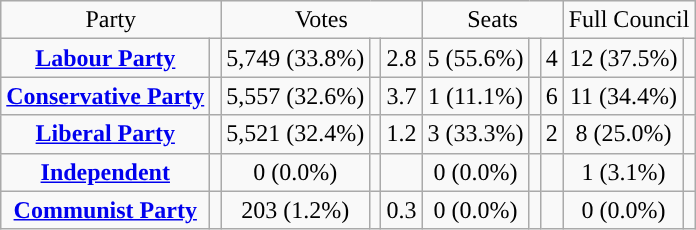<table class=wikitable style="text-align:center;">
<tr>
<td colspan=2>Party</td>
<td colspan=3>Votes</td>
<td colspan=3>Seats</td>
<td colspan=3>Full Council</td>
</tr>
<tr>
<td><strong><a href='#'>Labour Party</a></strong></td>
<td style="background:"></td>
<td>5,749 (33.8%)</td>
<td></td>
<td> 2.8</td>
<td>5 (55.6%)</td>
<td></td>
<td> 4</td>
<td>12 (37.5%)</td>
<td></td>
</tr>
<tr>
<td><strong><a href='#'>Conservative Party</a></strong></td>
<td style="background:"></td>
<td>5,557 (32.6%)</td>
<td></td>
<td> 3.7</td>
<td>1 (11.1%)</td>
<td></td>
<td> 6</td>
<td>11 (34.4%)</td>
<td></td>
</tr>
<tr>
<td><strong><a href='#'>Liberal Party</a></strong></td>
<td style="background:"></td>
<td>5,521 (32.4%)</td>
<td></td>
<td> 1.2</td>
<td>3 (33.3%)</td>
<td></td>
<td> 2</td>
<td>8 (25.0%)</td>
<td></td>
</tr>
<tr>
<td><strong><a href='#'>Independent</a></strong></td>
<td style="background:"></td>
<td>0 (0.0%)</td>
<td></td>
<td></td>
<td>0 (0.0%)</td>
<td></td>
<td></td>
<td>1 (3.1%)</td>
<td></td>
</tr>
<tr>
<td><strong><a href='#'>Communist Party</a></strong></td>
<td style="background:"></td>
<td>203 (1.2%)</td>
<td></td>
<td> 0.3</td>
<td>0 (0.0%)</td>
<td></td>
<td></td>
<td>0 (0.0%)</td>
<td></td>
</tr>
</table>
